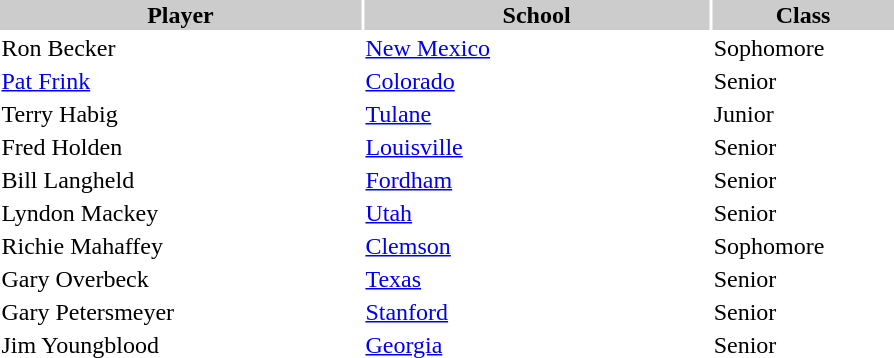<table style="width:600px" "border:'1' 'solid' 'gray' ">
<tr>
<th style="background:#ccc; width:23%;">Player</th>
<th style="background:#ccc; width:22%;">School</th>
<th style="background:#ccc; width:10%;">Class</th>
</tr>
<tr>
<td>Ron Becker</td>
<td><a href='#'>New Mexico</a></td>
<td>Sophomore</td>
</tr>
<tr>
<td><a href='#'>Pat Frink</a></td>
<td><a href='#'>Colorado</a></td>
<td>Senior</td>
</tr>
<tr>
<td>Terry Habig</td>
<td><a href='#'>Tulane</a></td>
<td>Junior</td>
</tr>
<tr>
<td>Fred Holden</td>
<td><a href='#'>Louisville</a></td>
<td>Senior</td>
</tr>
<tr>
<td>Bill Langheld</td>
<td><a href='#'>Fordham</a></td>
<td>Senior</td>
</tr>
<tr>
<td>Lyndon Mackey</td>
<td><a href='#'>Utah</a></td>
<td>Senior</td>
</tr>
<tr>
<td>Richie Mahaffey</td>
<td><a href='#'>Clemson</a></td>
<td>Sophomore</td>
</tr>
<tr>
<td>Gary Overbeck</td>
<td><a href='#'>Texas</a></td>
<td>Senior</td>
</tr>
<tr>
<td>Gary Petersmeyer</td>
<td><a href='#'>Stanford</a></td>
<td>Senior</td>
</tr>
<tr>
<td>Jim Youngblood</td>
<td><a href='#'>Georgia</a></td>
<td>Senior</td>
</tr>
</table>
